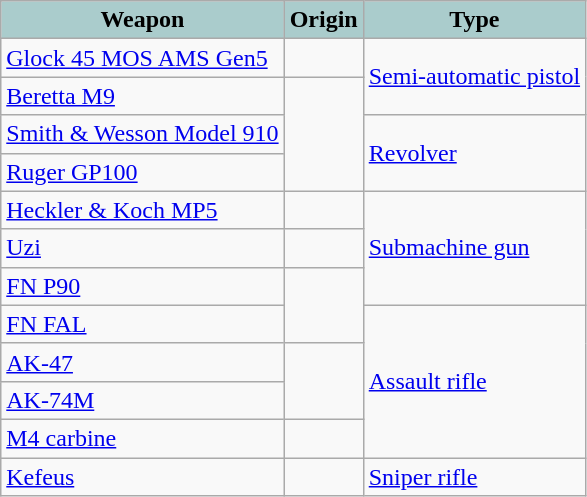<table class="wikitable">
<tr>
<th style="text-align:center; background:#acc;">Weapon</th>
<th style="text-align: center; background:#acc;">Origin</th>
<th style="text-align:l center; background:#acc;">Type</th>
</tr>
<tr>
<td><a href='#'>Glock 45 MOS AMS Gen5</a></td>
<td></td>
<td rowspan="2"><a href='#'>Semi-automatic pistol</a></td>
</tr>
<tr>
<td><a href='#'>Beretta M9</a></td>
<td rowspan="3"></td>
</tr>
<tr>
<td><a href='#'>Smith & Wesson Model 910</a></td>
<td rowspan="2"><a href='#'>Revolver</a></td>
</tr>
<tr>
<td><a href='#'>Ruger GP100</a></td>
</tr>
<tr>
<td><a href='#'>Heckler & Koch MP5</a></td>
<td></td>
<td rowspan="3"><a href='#'>Submachine gun</a></td>
</tr>
<tr>
<td><a href='#'>Uzi</a></td>
<td></td>
</tr>
<tr>
<td><a href='#'>FN P90</a></td>
<td rowspan="2"></td>
</tr>
<tr>
<td><a href='#'>FN FAL</a></td>
<td rowspan="4"><a href='#'>Assault rifle</a></td>
</tr>
<tr>
<td><a href='#'>AK-47</a></td>
<td rowspan="2"></td>
</tr>
<tr>
<td><a href='#'>AK-74M</a></td>
</tr>
<tr>
<td><a href='#'>M4 carbine</a></td>
<td></td>
</tr>
<tr>
<td><a href='#'>Kefeus</a></td>
<td></td>
<td><a href='#'>Sniper rifle</a></td>
</tr>
</table>
